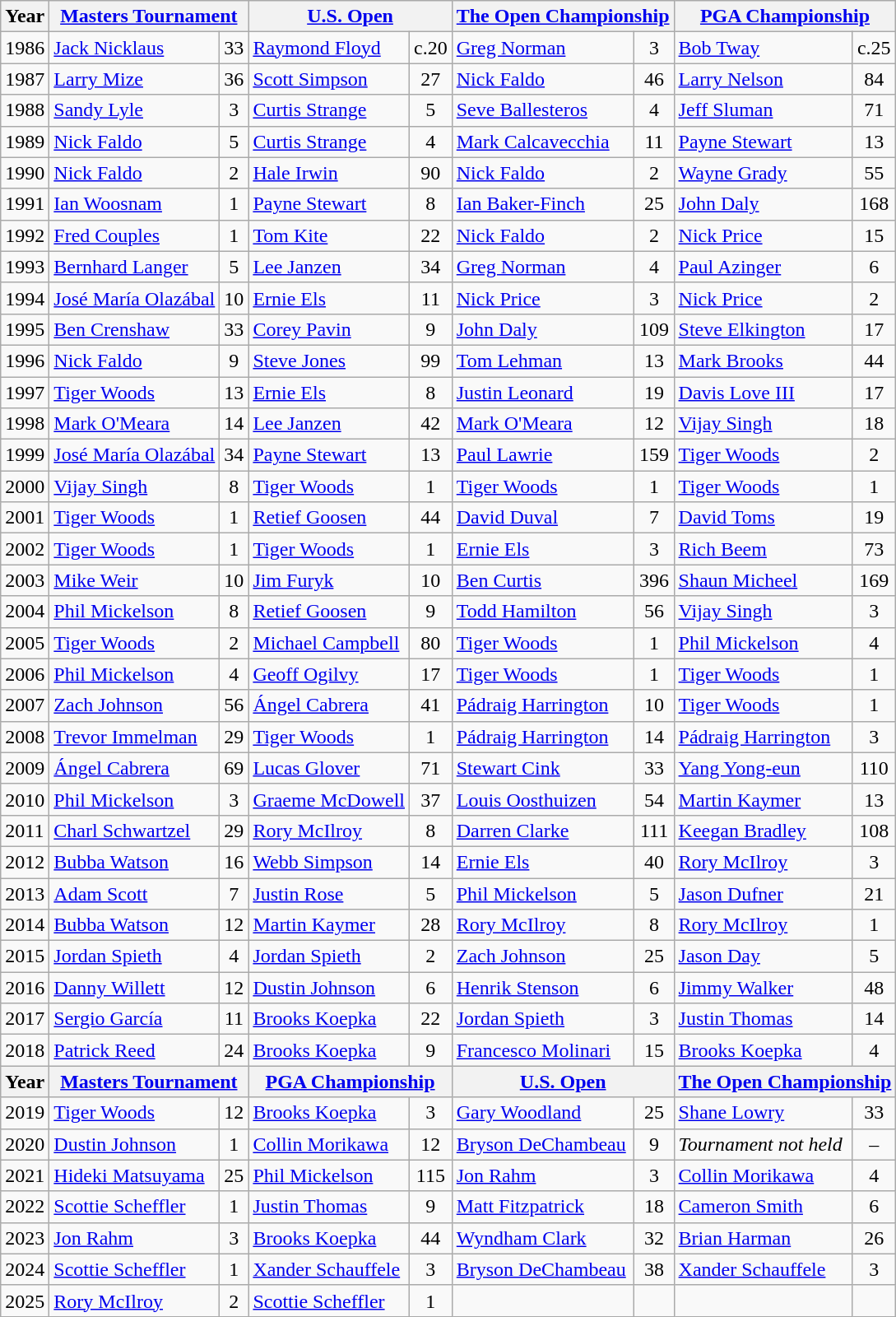<table class="wikitable">
<tr>
<th>Year</th>
<th colspan=2><a href='#'>Masters Tournament</a></th>
<th colspan=2><a href='#'>U.S. Open</a></th>
<th colspan=2><a href='#'>The Open Championship</a></th>
<th colspan=2><a href='#'>PGA Championship</a></th>
</tr>
<tr>
<td>1986</td>
<td> <a href='#'>Jack Nicklaus</a></td>
<td align=center>33</td>
<td> <a href='#'>Raymond Floyd</a></td>
<td align=center>c.20</td>
<td> <a href='#'>Greg Norman</a></td>
<td align=center>3</td>
<td> <a href='#'>Bob Tway</a></td>
<td align=center>c.25</td>
</tr>
<tr>
<td>1987</td>
<td> <a href='#'>Larry Mize</a></td>
<td align=center>36</td>
<td> <a href='#'>Scott Simpson</a></td>
<td align=center>27</td>
<td> <a href='#'>Nick Faldo</a></td>
<td align=center>46</td>
<td> <a href='#'>Larry Nelson</a></td>
<td align=center>84</td>
</tr>
<tr>
<td>1988</td>
<td> <a href='#'>Sandy Lyle</a></td>
<td align=center>3</td>
<td> <a href='#'>Curtis Strange</a></td>
<td align=center>5</td>
<td> <a href='#'>Seve Ballesteros</a></td>
<td align=center>4</td>
<td> <a href='#'>Jeff Sluman</a></td>
<td align=center>71</td>
</tr>
<tr>
<td>1989</td>
<td> <a href='#'>Nick Faldo</a></td>
<td align=center>5</td>
<td> <a href='#'>Curtis Strange</a></td>
<td align=center>4</td>
<td> <a href='#'>Mark Calcavecchia</a></td>
<td align=center>11</td>
<td> <a href='#'>Payne Stewart</a></td>
<td align=center>13</td>
</tr>
<tr>
<td>1990</td>
<td> <a href='#'>Nick Faldo</a></td>
<td align=center>2</td>
<td> <a href='#'>Hale Irwin</a></td>
<td align=center>90</td>
<td> <a href='#'>Nick Faldo</a></td>
<td align=center>2</td>
<td> <a href='#'>Wayne Grady</a></td>
<td align=center>55</td>
</tr>
<tr>
<td>1991</td>
<td> <a href='#'>Ian Woosnam</a></td>
<td align=center>1</td>
<td> <a href='#'>Payne Stewart</a></td>
<td align=center>8</td>
<td> <a href='#'>Ian Baker-Finch</a></td>
<td align=center>25</td>
<td> <a href='#'>John Daly</a></td>
<td align=center>168</td>
</tr>
<tr>
<td>1992</td>
<td> <a href='#'>Fred Couples</a></td>
<td align=center>1</td>
<td> <a href='#'>Tom Kite</a></td>
<td align=center>22</td>
<td> <a href='#'>Nick Faldo</a></td>
<td align=center>2</td>
<td> <a href='#'>Nick Price</a></td>
<td align=center>15</td>
</tr>
<tr>
<td>1993</td>
<td> <a href='#'>Bernhard Langer</a></td>
<td align=center>5</td>
<td> <a href='#'>Lee Janzen</a></td>
<td align=center>34</td>
<td> <a href='#'>Greg Norman</a></td>
<td align=center>4</td>
<td> <a href='#'>Paul Azinger</a></td>
<td align=center>6</td>
</tr>
<tr>
<td>1994</td>
<td> <a href='#'>José María Olazábal</a></td>
<td align=center>10</td>
<td> <a href='#'>Ernie Els</a></td>
<td align=center>11</td>
<td> <a href='#'>Nick Price</a></td>
<td align=center>3</td>
<td> <a href='#'>Nick Price</a></td>
<td align=center>2</td>
</tr>
<tr>
<td>1995</td>
<td> <a href='#'>Ben Crenshaw</a></td>
<td align=center>33</td>
<td> <a href='#'>Corey Pavin</a></td>
<td align=center>9</td>
<td> <a href='#'>John Daly</a></td>
<td align=center>109</td>
<td> <a href='#'>Steve Elkington</a></td>
<td align=center>17</td>
</tr>
<tr>
<td>1996</td>
<td> <a href='#'>Nick Faldo</a></td>
<td align=center>9</td>
<td> <a href='#'>Steve Jones</a></td>
<td align=center>99</td>
<td> <a href='#'>Tom Lehman</a></td>
<td align=center>13</td>
<td> <a href='#'>Mark Brooks</a></td>
<td align=center>44</td>
</tr>
<tr>
<td>1997</td>
<td> <a href='#'>Tiger Woods</a></td>
<td align=center>13</td>
<td> <a href='#'>Ernie Els</a></td>
<td align=center>8</td>
<td> <a href='#'>Justin Leonard</a></td>
<td align=center>19</td>
<td> <a href='#'>Davis Love III</a></td>
<td align=center>17</td>
</tr>
<tr>
<td>1998</td>
<td> <a href='#'>Mark O'Meara</a></td>
<td align=center>14</td>
<td> <a href='#'>Lee Janzen</a></td>
<td align=center>42</td>
<td> <a href='#'>Mark O'Meara</a></td>
<td align=center>12</td>
<td> <a href='#'>Vijay Singh</a></td>
<td align=center>18</td>
</tr>
<tr>
<td>1999</td>
<td> <a href='#'>José María Olazábal</a></td>
<td align=center>34</td>
<td> <a href='#'>Payne Stewart</a></td>
<td align=center>13</td>
<td> <a href='#'>Paul Lawrie</a></td>
<td align=center>159</td>
<td> <a href='#'>Tiger Woods</a></td>
<td align=center>2</td>
</tr>
<tr>
<td>2000</td>
<td> <a href='#'>Vijay Singh</a></td>
<td align=center>8</td>
<td> <a href='#'>Tiger Woods</a></td>
<td align=center>1</td>
<td> <a href='#'>Tiger Woods</a></td>
<td align=center>1</td>
<td> <a href='#'>Tiger Woods</a></td>
<td align=center>1</td>
</tr>
<tr>
<td>2001</td>
<td> <a href='#'>Tiger Woods</a></td>
<td align=center>1</td>
<td> <a href='#'>Retief Goosen</a></td>
<td align=center>44</td>
<td> <a href='#'>David Duval</a></td>
<td align=center>7</td>
<td> <a href='#'>David Toms</a></td>
<td align=center>19</td>
</tr>
<tr>
<td>2002</td>
<td> <a href='#'>Tiger Woods</a></td>
<td align=center>1</td>
<td> <a href='#'>Tiger Woods</a></td>
<td align=center>1</td>
<td> <a href='#'>Ernie Els</a></td>
<td align=center>3</td>
<td> <a href='#'>Rich Beem</a></td>
<td align=center>73</td>
</tr>
<tr>
<td>2003</td>
<td> <a href='#'>Mike Weir</a></td>
<td align=center>10</td>
<td> <a href='#'>Jim Furyk</a></td>
<td align=center>10</td>
<td> <a href='#'>Ben Curtis</a></td>
<td align=center>396</td>
<td> <a href='#'>Shaun Micheel</a></td>
<td align=center>169</td>
</tr>
<tr>
<td>2004</td>
<td> <a href='#'>Phil Mickelson</a></td>
<td align=center>8</td>
<td> <a href='#'>Retief Goosen</a></td>
<td align=center>9</td>
<td> <a href='#'>Todd Hamilton</a></td>
<td align=center>56</td>
<td> <a href='#'>Vijay Singh</a></td>
<td align=center>3</td>
</tr>
<tr>
<td>2005</td>
<td> <a href='#'>Tiger Woods</a></td>
<td align=center>2</td>
<td> <a href='#'>Michael Campbell</a></td>
<td align=center>80</td>
<td> <a href='#'>Tiger Woods</a></td>
<td align=center>1</td>
<td> <a href='#'>Phil Mickelson</a></td>
<td align=center>4</td>
</tr>
<tr>
<td>2006</td>
<td> <a href='#'>Phil Mickelson</a></td>
<td align=center>4</td>
<td> <a href='#'>Geoff Ogilvy</a></td>
<td align=center>17</td>
<td> <a href='#'>Tiger Woods</a></td>
<td align=center>1</td>
<td> <a href='#'>Tiger Woods</a></td>
<td align=center>1</td>
</tr>
<tr>
<td>2007</td>
<td> <a href='#'>Zach Johnson</a></td>
<td align=center>56</td>
<td> <a href='#'>Ángel Cabrera</a></td>
<td align=center>41</td>
<td> <a href='#'>Pádraig Harrington</a></td>
<td align=center>10</td>
<td> <a href='#'>Tiger Woods</a></td>
<td align=center>1</td>
</tr>
<tr>
<td>2008</td>
<td> <a href='#'>Trevor Immelman</a></td>
<td align=center>29</td>
<td> <a href='#'>Tiger Woods</a></td>
<td align=center>1</td>
<td> <a href='#'>Pádraig Harrington</a></td>
<td align=center>14</td>
<td> <a href='#'>Pádraig Harrington</a></td>
<td align=center>3</td>
</tr>
<tr>
<td>2009</td>
<td> <a href='#'>Ángel Cabrera</a></td>
<td align=center>69</td>
<td> <a href='#'>Lucas Glover</a></td>
<td align=center>71</td>
<td> <a href='#'>Stewart Cink</a></td>
<td align=center>33</td>
<td> <a href='#'>Yang Yong-eun</a></td>
<td align=center>110</td>
</tr>
<tr>
<td>2010</td>
<td> <a href='#'>Phil Mickelson</a></td>
<td align=center>3</td>
<td> <a href='#'>Graeme McDowell</a></td>
<td align=center>37</td>
<td> <a href='#'>Louis Oosthuizen</a></td>
<td align=center>54</td>
<td> <a href='#'>Martin Kaymer</a></td>
<td align=center>13</td>
</tr>
<tr>
<td>2011</td>
<td> <a href='#'>Charl Schwartzel</a></td>
<td align=center>29</td>
<td> <a href='#'>Rory McIlroy</a></td>
<td align=center>8</td>
<td> <a href='#'>Darren Clarke</a></td>
<td align=center>111</td>
<td> <a href='#'>Keegan Bradley</a></td>
<td align=center>108</td>
</tr>
<tr>
<td>2012</td>
<td> <a href='#'>Bubba Watson</a></td>
<td align=center>16</td>
<td> <a href='#'>Webb Simpson</a></td>
<td align=center>14</td>
<td> <a href='#'>Ernie Els</a></td>
<td align=center>40</td>
<td> <a href='#'>Rory McIlroy</a></td>
<td align=center>3</td>
</tr>
<tr>
<td>2013</td>
<td> <a href='#'>Adam Scott</a></td>
<td align=center>7</td>
<td> <a href='#'>Justin Rose</a></td>
<td align=center>5</td>
<td> <a href='#'>Phil Mickelson</a></td>
<td align=center>5</td>
<td> <a href='#'>Jason Dufner</a></td>
<td align=center>21</td>
</tr>
<tr>
<td>2014</td>
<td> <a href='#'>Bubba Watson</a></td>
<td align=center>12</td>
<td> <a href='#'>Martin Kaymer</a></td>
<td align=center>28</td>
<td> <a href='#'>Rory McIlroy</a></td>
<td align=center>8</td>
<td> <a href='#'>Rory McIlroy</a></td>
<td align=center>1</td>
</tr>
<tr>
<td>2015</td>
<td> <a href='#'>Jordan Spieth</a></td>
<td align=center>4</td>
<td> <a href='#'>Jordan Spieth</a></td>
<td align=center>2</td>
<td> <a href='#'>Zach Johnson</a></td>
<td align=center>25</td>
<td> <a href='#'>Jason Day</a></td>
<td align=center>5</td>
</tr>
<tr>
<td>2016</td>
<td> <a href='#'>Danny Willett</a></td>
<td align=center>12</td>
<td> <a href='#'>Dustin Johnson</a></td>
<td align=center>6</td>
<td> <a href='#'>Henrik Stenson</a></td>
<td align=center>6</td>
<td> <a href='#'>Jimmy Walker</a></td>
<td align=center>48</td>
</tr>
<tr>
<td>2017</td>
<td> <a href='#'>Sergio García</a></td>
<td align=center>11</td>
<td> <a href='#'>Brooks Koepka</a></td>
<td align=center>22</td>
<td> <a href='#'>Jordan Spieth</a></td>
<td align=center>3</td>
<td> <a href='#'>Justin Thomas</a></td>
<td align=center>14</td>
</tr>
<tr>
<td>2018</td>
<td> <a href='#'>Patrick Reed</a></td>
<td align=center>24</td>
<td> <a href='#'>Brooks Koepka</a></td>
<td align=center>9</td>
<td> <a href='#'>Francesco Molinari</a></td>
<td align=center>15</td>
<td> <a href='#'>Brooks Koepka</a></td>
<td align=center>4</td>
</tr>
<tr>
<th>Year</th>
<th colspan=2><a href='#'>Masters Tournament</a></th>
<th colspan=2><a href='#'>PGA Championship</a></th>
<th colspan=2><a href='#'>U.S. Open</a></th>
<th colspan=2><a href='#'>The Open Championship</a></th>
</tr>
<tr>
<td>2019</td>
<td> <a href='#'>Tiger Woods</a></td>
<td align=center>12</td>
<td> <a href='#'>Brooks Koepka</a></td>
<td align=center>3</td>
<td> <a href='#'>Gary Woodland</a></td>
<td align=center>25</td>
<td> <a href='#'>Shane Lowry</a></td>
<td align=center>33</td>
</tr>
<tr>
<td>2020</td>
<td> <a href='#'>Dustin Johnson</a></td>
<td align=center>1</td>
<td> <a href='#'>Collin Morikawa</a></td>
<td align=center>12</td>
<td> <a href='#'>Bryson DeChambeau</a></td>
<td align=center>9</td>
<td><em>Tournament not held</em></td>
<td align=center>–</td>
</tr>
<tr>
<td>2021</td>
<td> <a href='#'>Hideki Matsuyama</a></td>
<td align=center>25</td>
<td> <a href='#'>Phil Mickelson</a></td>
<td align=center>115</td>
<td> <a href='#'>Jon Rahm</a></td>
<td align=center>3</td>
<td> <a href='#'>Collin Morikawa</a></td>
<td align=center>4</td>
</tr>
<tr>
<td>2022</td>
<td> <a href='#'>Scottie Scheffler</a></td>
<td align=center>1</td>
<td> <a href='#'>Justin Thomas</a></td>
<td align=center>9</td>
<td> <a href='#'>Matt Fitzpatrick</a></td>
<td align=center>18</td>
<td> <a href='#'>Cameron Smith</a></td>
<td align=center>6</td>
</tr>
<tr>
<td>2023</td>
<td> <a href='#'>Jon Rahm</a></td>
<td align=center>3</td>
<td> <a href='#'>Brooks Koepka</a></td>
<td align=center>44</td>
<td> <a href='#'>Wyndham Clark</a></td>
<td align=center>32</td>
<td> <a href='#'>Brian Harman</a></td>
<td align=center>26</td>
</tr>
<tr>
<td>2024</td>
<td> <a href='#'>Scottie Scheffler</a></td>
<td align=center>1</td>
<td> <a href='#'>Xander Schauffele</a></td>
<td align=center>3</td>
<td> <a href='#'>Bryson DeChambeau</a></td>
<td align=center>38</td>
<td> <a href='#'>Xander Schauffele</a></td>
<td align=center>3</td>
</tr>
<tr>
<td>2025</td>
<td> <a href='#'>Rory McIlroy</a></td>
<td align=center>2</td>
<td> <a href='#'>Scottie Scheffler</a></td>
<td align="center">1</td>
<td></td>
<td align=center></td>
<td></td>
<td align=center></td>
</tr>
</table>
